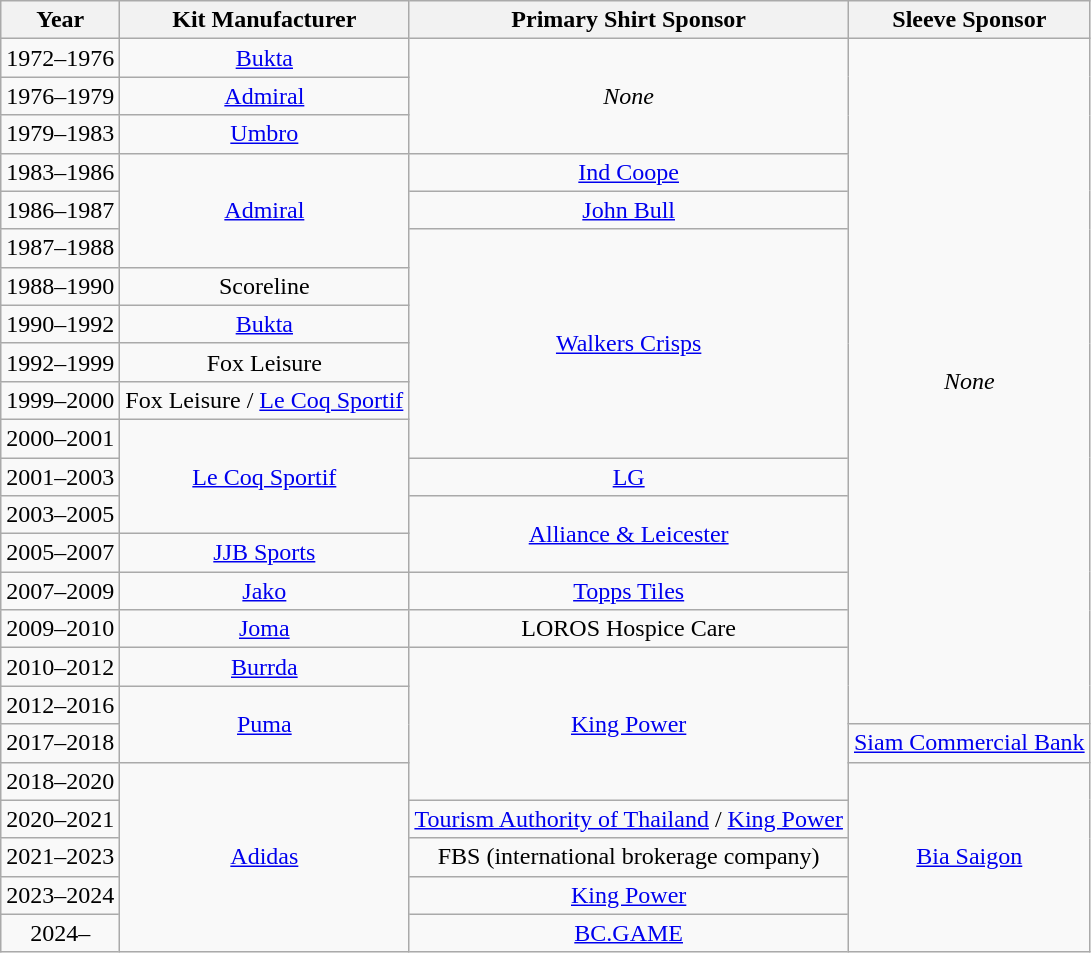<table class="wikitable" style="text-align:center;">
<tr>
<th>Year</th>
<th>Kit Manufacturer</th>
<th>Primary Shirt Sponsor</th>
<th>Sleeve Sponsor</th>
</tr>
<tr>
<td>1972–1976</td>
<td><a href='#'>Bukta</a></td>
<td rowspan=3><em>None</em></td>
<td rowspan=18><em>None</em></td>
</tr>
<tr>
<td>1976–1979</td>
<td><a href='#'>Admiral</a></td>
</tr>
<tr>
<td>1979–1983</td>
<td><a href='#'>Umbro</a></td>
</tr>
<tr>
<td>1983–1986</td>
<td rowspan=3><a href='#'>Admiral</a></td>
<td><a href='#'>Ind Coope</a></td>
</tr>
<tr>
<td>1986–1987</td>
<td><a href='#'>John Bull</a></td>
</tr>
<tr>
<td>1987–1988</td>
<td rowspan=6><a href='#'>Walkers Crisps</a></td>
</tr>
<tr>
<td>1988–1990</td>
<td>Scoreline</td>
</tr>
<tr>
<td>1990–1992</td>
<td><a href='#'>Bukta</a></td>
</tr>
<tr>
<td>1992–1999</td>
<td>Fox Leisure</td>
</tr>
<tr>
<td>1999–2000</td>
<td>Fox Leisure / <a href='#'>Le Coq Sportif</a></td>
</tr>
<tr>
<td>2000–2001</td>
<td rowspan=3><a href='#'>Le Coq Sportif</a></td>
</tr>
<tr>
<td>2001–2003</td>
<td><a href='#'>LG</a></td>
</tr>
<tr>
<td>2003–2005</td>
<td rowspan=2><a href='#'>Alliance & Leicester</a></td>
</tr>
<tr>
<td>2005–2007</td>
<td><a href='#'>JJB Sports</a></td>
</tr>
<tr>
<td>2007–2009</td>
<td><a href='#'>Jako</a></td>
<td><a href='#'>Topps Tiles</a></td>
</tr>
<tr>
<td>2009–2010</td>
<td><a href='#'>Joma</a></td>
<td>LOROS Hospice Care</td>
</tr>
<tr>
<td>2010–2012</td>
<td><a href='#'>Burrda</a></td>
<td rowspan=4><a href='#'>King Power</a></td>
</tr>
<tr>
<td>2012–2016</td>
<td rowspan=2><a href='#'>Puma</a></td>
</tr>
<tr>
<td>2017–2018</td>
<td><a href='#'>Siam Commercial Bank</a></td>
</tr>
<tr>
<td>2018–2020</td>
<td rowspan=5><a href='#'>Adidas</a></td>
<td rowspan=5><a href='#'>Bia Saigon</a></td>
</tr>
<tr>
<td>2020–2021</td>
<td><a href='#'>Tourism Authority of Thailand</a> / <a href='#'>King Power</a></td>
</tr>
<tr>
<td>2021–2023</td>
<td>FBS (international brokerage company)</td>
</tr>
<tr>
<td>2023–2024</td>
<td><a href='#'>King Power</a></td>
</tr>
<tr>
<td>2024–</td>
<td><a href='#'>BC.GAME</a></td>
</tr>
</table>
